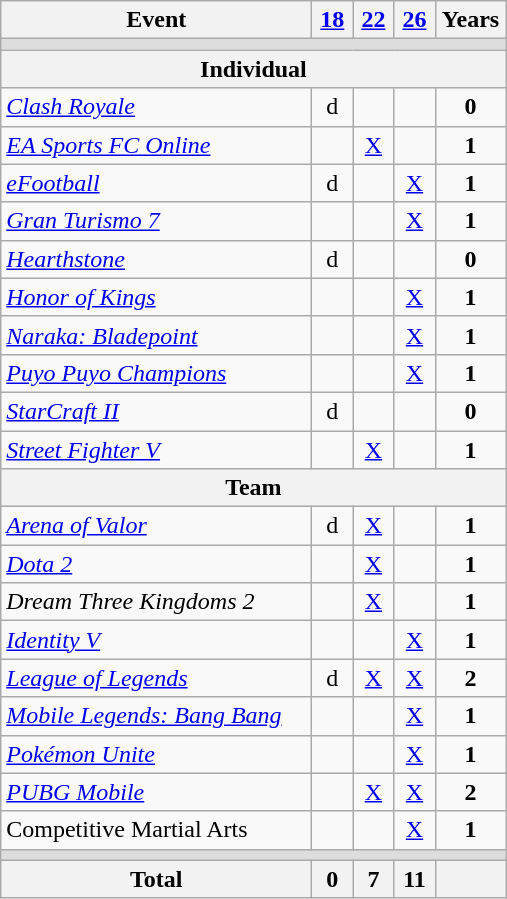<table class=wikitable style="text-align:center">
<tr>
<th width="200">Event</th>
<th width=20><a href='#'>18</a></th>
<th width=20><a href='#'>22</a></th>
<th width=20><a href='#'>26</a></th>
<th width=40>Years</th>
</tr>
<tr bgcolor=#DDDDDD>
<td colspan=5></td>
</tr>
<tr>
<th colspan=5>Individual</th>
</tr>
<tr>
<td align=left><em><a href='#'>Clash Royale</a></em></td>
<td>d</td>
<td></td>
<td></td>
<td><strong>0</strong></td>
</tr>
<tr>
<td align=left><em><a href='#'>EA Sports FC Online</a></em></td>
<td></td>
<td><a href='#'>X</a></td>
<td></td>
<td><strong>1</strong></td>
</tr>
<tr>
<td align=left><em><a href='#'>eFootball</a></em></td>
<td>d</td>
<td></td>
<td><a href='#'>X</a></td>
<td><strong>1</strong></td>
</tr>
<tr>
<td align=left><em><a href='#'>Gran Turismo 7</a></em></td>
<td></td>
<td></td>
<td><a href='#'>X</a></td>
<td><strong>1</strong></td>
</tr>
<tr>
<td align=left><em><a href='#'>Hearthstone</a></em></td>
<td>d</td>
<td></td>
<td></td>
<td><strong>0</strong></td>
</tr>
<tr>
<td align=left><em><a href='#'>Honor of Kings</a></em></td>
<td></td>
<td></td>
<td><a href='#'>X</a></td>
<td><strong>1</strong></td>
</tr>
<tr>
<td align=left><em><a href='#'>Naraka: Bladepoint</a></em></td>
<td></td>
<td></td>
<td><a href='#'>X</a></td>
<td><strong>1</strong></td>
</tr>
<tr>
<td align=left><em><a href='#'>Puyo Puyo Champions</a></em></td>
<td></td>
<td></td>
<td><a href='#'>X</a></td>
<td><strong>1</strong></td>
</tr>
<tr>
<td align=left><em><a href='#'>StarCraft II</a></em></td>
<td>d</td>
<td></td>
<td></td>
<td><strong>0</strong></td>
</tr>
<tr>
<td align=left><em><a href='#'>Street Fighter V</a></em></td>
<td></td>
<td><a href='#'>X</a></td>
<td></td>
<td><strong>1</strong></td>
</tr>
<tr>
<th colspan=5>Team</th>
</tr>
<tr>
<td align=left><em><a href='#'>Arena of Valor</a></em></td>
<td>d</td>
<td><a href='#'>X</a></td>
<td></td>
<td><strong>1</strong></td>
</tr>
<tr>
<td align=left><em><a href='#'>Dota 2</a></em></td>
<td></td>
<td><a href='#'>X</a></td>
<td></td>
<td><strong>1</strong></td>
</tr>
<tr>
<td align=left><em>Dream Three Kingdoms 2</em></td>
<td></td>
<td><a href='#'>X</a></td>
<td></td>
<td><strong>1</strong></td>
</tr>
<tr>
<td align=left><em><a href='#'>Identity V</a></em></td>
<td></td>
<td></td>
<td><a href='#'>X</a></td>
<td><strong>1</strong></td>
</tr>
<tr>
<td align=left><em><a href='#'>League of Legends</a></em></td>
<td>d</td>
<td><a href='#'>X</a></td>
<td><a href='#'>X</a></td>
<td><strong>2</strong></td>
</tr>
<tr>
<td align=left><em><a href='#'>Mobile Legends: Bang Bang</a></em></td>
<td></td>
<td></td>
<td><a href='#'>X</a></td>
<td><strong>1</strong></td>
</tr>
<tr>
<td align=left><em><a href='#'>Pokémon Unite</a></em></td>
<td></td>
<td></td>
<td><a href='#'>X</a></td>
<td><strong>1</strong></td>
</tr>
<tr>
<td align=left><em><a href='#'>PUBG Mobile</a></em></td>
<td></td>
<td><a href='#'>X</a></td>
<td><a href='#'>X</a></td>
<td><strong>2</strong></td>
</tr>
<tr>
<td align=left>Competitive Martial Arts</td>
<td></td>
<td></td>
<td><a href='#'>X</a></td>
<td><strong>1</strong></td>
</tr>
<tr bgcolor=#DDDDDD>
<td colspan=5></td>
</tr>
<tr>
<th>Total</th>
<th>0</th>
<th>7</th>
<th>11</th>
<th></th>
</tr>
</table>
